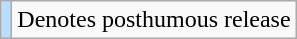<table class="wikitable">
<tr>
<td style="background:#bdf;"></td>
<td>Denotes posthumous release</td>
</tr>
</table>
